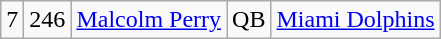<table class="wikitable" style="text-align:center">
<tr>
<td>7</td>
<td>246</td>
<td><a href='#'>Malcolm Perry</a></td>
<td>QB</td>
<td><a href='#'>Miami Dolphins</a></td>
</tr>
</table>
